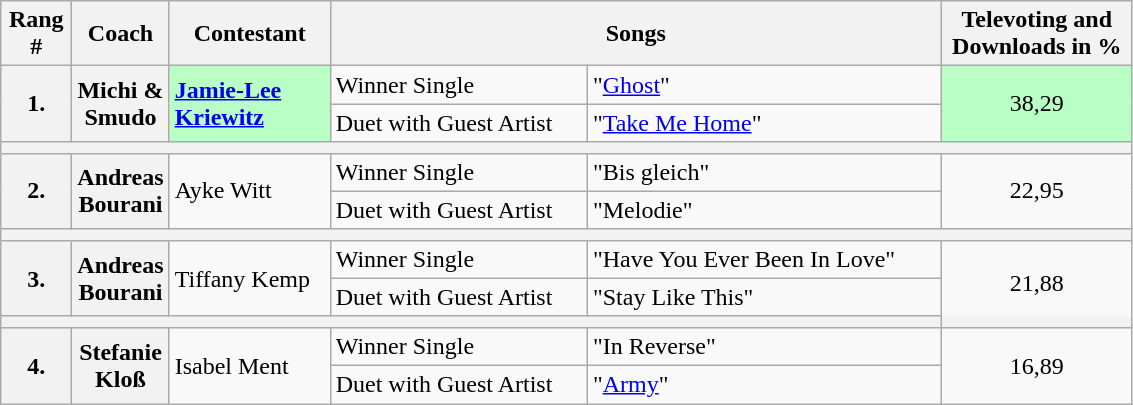<table class="wikitable" style="width: auto;">
<tr>
<th width="40px">Rang<br>#</th>
<th width= "40px">Coach</th>
<th width="100px">Contestant</th>
<th width="400px" colspan=2>Songs</th>
<th width="120px">Televoting and Downloads in %</th>
</tr>
<tr>
<th rowspan=2>1.</th>
<th rowspan=2>Michi & Smudo</th>
<td rowspan=2 style="background:#B9FFC5"><strong><a href='#'>Jamie-Lee Kriewitz</a></strong></td>
<td>Winner Single</td>
<td>"<a href='#'>Ghost</a>"</td>
<td rowspan=2 colspan=2 align="center" style="background:#B9FFC5">38,29</td>
</tr>
<tr>
<td>Duet with Guest Artist</td>
<td>"<a href='#'>Take Me Home</a>" </td>
</tr>
<tr>
<th colspan=8></th>
</tr>
<tr>
<th rowspan=2>2.</th>
<th rowspan=2>Andreas Bourani</th>
<td rowspan=2>Ayke Witt</td>
<td>Winner Single</td>
<td>"Bis gleich"</td>
<td rowspan=2 colspan=2 align="center">22,95</td>
</tr>
<tr>
<td>Duet with Guest Artist</td>
<td>"Melodie" </td>
</tr>
<tr>
<th colspan=8></th>
</tr>
<tr>
<th rowspan=2>3.</th>
<th rowspan=2>Andreas Bourani</th>
<td rowspan=2>Tiffany Kemp</td>
<td>Winner Single</td>
<td>"Have You Ever Been In Love"</td>
<td rowspan=3 colspan=3 align="center">21,88</td>
</tr>
<tr>
<td>Duet with Guest Artist</td>
<td>"Stay Like This" </td>
</tr>
<tr>
<th colspan=8></th>
</tr>
<tr>
<th rowspan=2>4.</th>
<th rowspan=2>Stefanie Kloß</th>
<td rowspan=2>Isabel Ment</td>
<td>Winner Single</td>
<td>"In Reverse"</td>
<td rowspan=2 colspan=2 align="center">16,89</td>
</tr>
<tr>
<td>Duet with Guest Artist</td>
<td>"<a href='#'>Army</a>" </td>
</tr>
</table>
